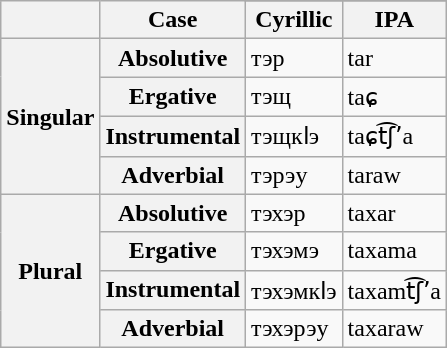<table class="wikitable">
<tr>
<th rowspan=2></th>
<th rowspan=2>Case</th>
</tr>
<tr>
<th>Cyrillic</th>
<th>IPA</th>
</tr>
<tr>
<th rowspan=4>Singular</th>
<th>Absolutive</th>
<td>тэр</td>
<td>tar</td>
</tr>
<tr>
<th>Ergative</th>
<td>тэщ</td>
<td>taɕ</td>
</tr>
<tr>
<th>Instrumental</th>
<td>тэщкӏэ</td>
<td>taɕt͡ʃʼa</td>
</tr>
<tr>
<th>Adverbial</th>
<td>тэрэу</td>
<td>taraw</td>
</tr>
<tr>
<th rowspan=4>Plural</th>
<th>Absolutive</th>
<td>тэхэр</td>
<td>taxar</td>
</tr>
<tr>
<th>Ergative</th>
<td>тэхэмэ</td>
<td>taxama</td>
</tr>
<tr>
<th>Instrumental</th>
<td>тэхэмкӏэ</td>
<td>taxamt͡ʃʼa</td>
</tr>
<tr>
<th>Adverbial</th>
<td>тэхэрэу</td>
<td>taxaraw</td>
</tr>
</table>
